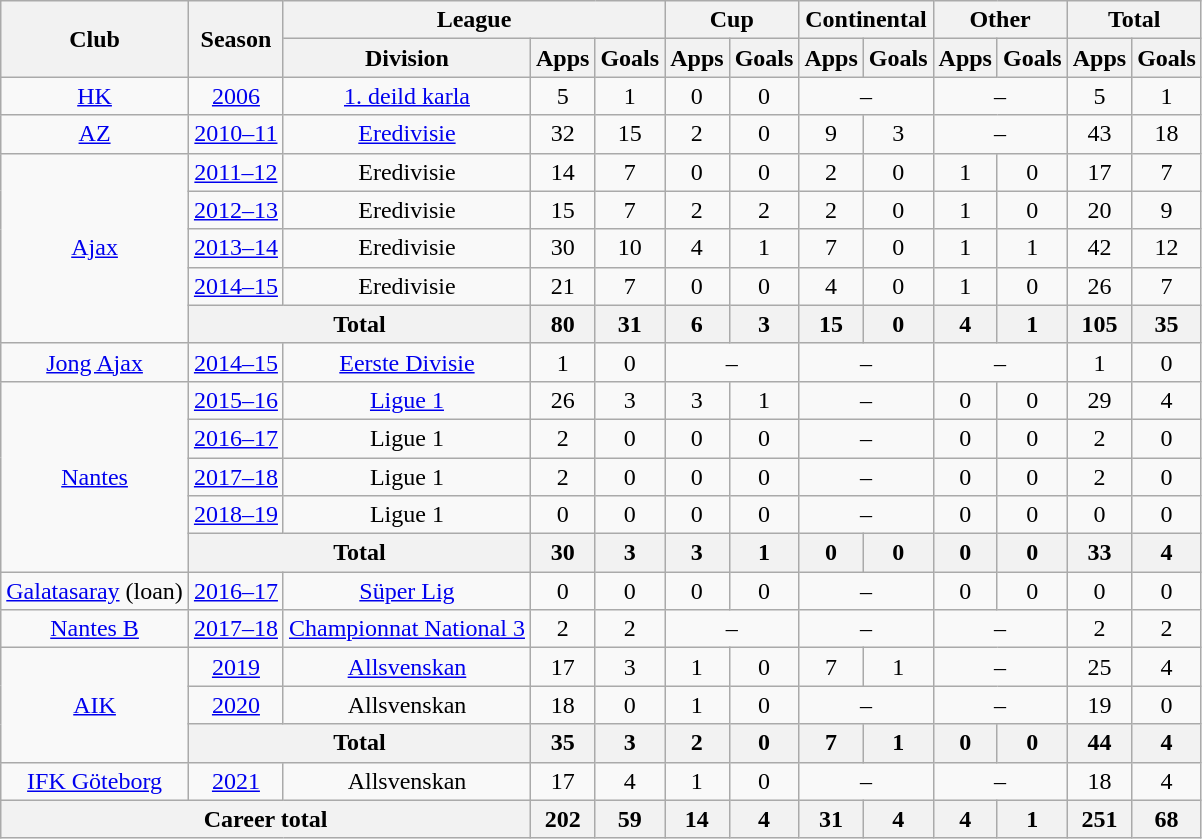<table class="wikitable" style="text-align:center">
<tr>
<th rowspan="2">Club</th>
<th rowspan="2">Season</th>
<th colspan="3">League</th>
<th colspan="2">Cup</th>
<th colspan="2">Continental</th>
<th colspan="2">Other</th>
<th colspan="2">Total</th>
</tr>
<tr>
<th>Division</th>
<th>Apps</th>
<th>Goals</th>
<th>Apps</th>
<th>Goals</th>
<th>Apps</th>
<th>Goals</th>
<th>Apps</th>
<th>Goals</th>
<th>Apps</th>
<th>Goals</th>
</tr>
<tr>
<td><a href='#'>HK</a></td>
<td><a href='#'>2006</a></td>
<td><a href='#'>1. deild karla</a></td>
<td>5</td>
<td>1</td>
<td>0</td>
<td>0</td>
<td colspan="2">–</td>
<td colspan="2">–</td>
<td>5</td>
<td>1</td>
</tr>
<tr>
<td><a href='#'>AZ</a></td>
<td><a href='#'>2010–11</a></td>
<td><a href='#'>Eredivisie</a></td>
<td>32</td>
<td>15</td>
<td>2</td>
<td>0</td>
<td>9</td>
<td>3</td>
<td colspan="2">–</td>
<td>43</td>
<td>18</td>
</tr>
<tr>
<td rowspan="5"><a href='#'>Ajax</a></td>
<td><a href='#'>2011–12</a></td>
<td>Eredivisie</td>
<td>14</td>
<td>7</td>
<td>0</td>
<td>0</td>
<td>2</td>
<td>0</td>
<td>1</td>
<td>0</td>
<td>17</td>
<td>7</td>
</tr>
<tr>
<td><a href='#'>2012–13</a></td>
<td>Eredivisie</td>
<td>15</td>
<td>7</td>
<td>2</td>
<td>2</td>
<td>2</td>
<td>0</td>
<td>1</td>
<td>0</td>
<td>20</td>
<td>9</td>
</tr>
<tr>
<td><a href='#'>2013–14</a></td>
<td>Eredivisie</td>
<td>30</td>
<td>10</td>
<td>4</td>
<td>1</td>
<td>7</td>
<td>0</td>
<td>1</td>
<td>1</td>
<td>42</td>
<td>12</td>
</tr>
<tr>
<td><a href='#'>2014–15</a></td>
<td>Eredivisie</td>
<td>21</td>
<td>7</td>
<td>0</td>
<td>0</td>
<td>4</td>
<td>0</td>
<td>1</td>
<td>0</td>
<td>26</td>
<td>7</td>
</tr>
<tr>
<th colspan="2">Total</th>
<th>80</th>
<th>31</th>
<th>6</th>
<th>3</th>
<th>15</th>
<th>0</th>
<th>4</th>
<th>1</th>
<th>105</th>
<th>35</th>
</tr>
<tr>
<td><a href='#'>Jong Ajax</a></td>
<td><a href='#'>2014–15</a></td>
<td><a href='#'>Eerste Divisie</a></td>
<td>1</td>
<td>0</td>
<td colspan="2">–</td>
<td colspan="2">–</td>
<td colspan="2">–</td>
<td>1</td>
<td>0</td>
</tr>
<tr>
<td rowspan="5"><a href='#'>Nantes</a></td>
<td><a href='#'>2015–16</a></td>
<td><a href='#'>Ligue 1</a></td>
<td>26</td>
<td>3</td>
<td>3</td>
<td>1</td>
<td colspan="2">–</td>
<td>0</td>
<td>0</td>
<td>29</td>
<td>4</td>
</tr>
<tr>
<td><a href='#'>2016–17</a></td>
<td>Ligue 1</td>
<td>2</td>
<td>0</td>
<td>0</td>
<td>0</td>
<td colspan="2">–</td>
<td>0</td>
<td>0</td>
<td>2</td>
<td>0</td>
</tr>
<tr>
<td><a href='#'>2017–18</a></td>
<td>Ligue 1</td>
<td>2</td>
<td>0</td>
<td>0</td>
<td>0</td>
<td colspan="2">–</td>
<td>0</td>
<td>0</td>
<td>2</td>
<td>0</td>
</tr>
<tr>
<td><a href='#'>2018–19</a></td>
<td>Ligue 1</td>
<td>0</td>
<td>0</td>
<td>0</td>
<td>0</td>
<td colspan="2">–</td>
<td>0</td>
<td>0</td>
<td>0</td>
<td>0</td>
</tr>
<tr>
<th colspan="2">Total</th>
<th>30</th>
<th>3</th>
<th>3</th>
<th>1</th>
<th>0</th>
<th>0</th>
<th>0</th>
<th>0</th>
<th>33</th>
<th>4</th>
</tr>
<tr>
<td><a href='#'>Galatasaray</a> (loan)</td>
<td><a href='#'>2016–17</a></td>
<td><a href='#'>Süper Lig</a></td>
<td>0</td>
<td>0</td>
<td>0</td>
<td>0</td>
<td colspan="2">–</td>
<td>0</td>
<td>0</td>
<td>0</td>
<td>0</td>
</tr>
<tr>
<td><a href='#'>Nantes B</a></td>
<td><a href='#'>2017–18</a></td>
<td><a href='#'>Championnat National 3</a></td>
<td>2</td>
<td>2</td>
<td colspan="2">–</td>
<td colspan="2">–</td>
<td colspan="2">–</td>
<td>2</td>
<td>2</td>
</tr>
<tr>
<td rowspan="3"><a href='#'>AIK</a></td>
<td><a href='#'>2019</a></td>
<td><a href='#'>Allsvenskan</a></td>
<td>17</td>
<td>3</td>
<td>1</td>
<td>0</td>
<td>7</td>
<td>1</td>
<td colspan="2">–</td>
<td>25</td>
<td>4</td>
</tr>
<tr>
<td><a href='#'>2020</a></td>
<td>Allsvenskan</td>
<td>18</td>
<td>0</td>
<td>1</td>
<td>0</td>
<td colspan="2">–</td>
<td colspan="2">–</td>
<td>19</td>
<td>0</td>
</tr>
<tr>
<th colspan="2">Total</th>
<th>35</th>
<th>3</th>
<th>2</th>
<th>0</th>
<th>7</th>
<th>1</th>
<th>0</th>
<th>0</th>
<th>44</th>
<th>4</th>
</tr>
<tr>
<td><a href='#'>IFK Göteborg</a></td>
<td><a href='#'>2021</a></td>
<td>Allsvenskan</td>
<td>17</td>
<td>4</td>
<td>1</td>
<td>0</td>
<td colspan="2">–</td>
<td colspan="2">–</td>
<td>18</td>
<td>4</td>
</tr>
<tr>
<th colspan="3">Career total</th>
<th>202</th>
<th>59</th>
<th>14</th>
<th>4</th>
<th>31</th>
<th>4</th>
<th>4</th>
<th>1</th>
<th>251</th>
<th>68</th>
</tr>
</table>
